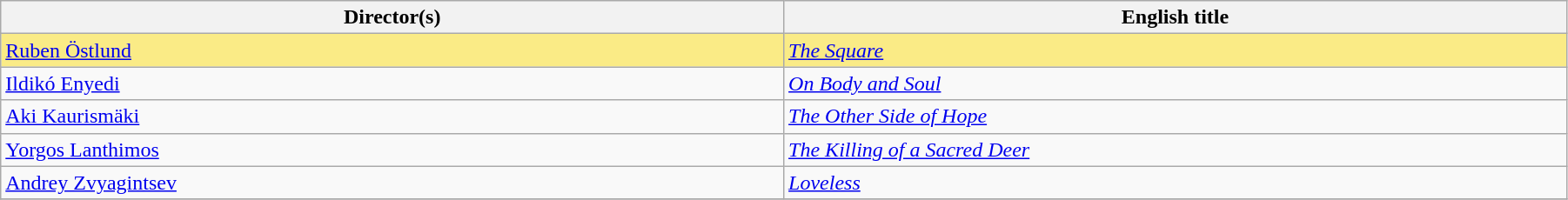<table class="wikitable" width="95%" cellpadding="5">
<tr>
<th width="25%">Director(s)</th>
<th width="25%">English title</th>
</tr>
<tr style="background:#FAEB86">
<td> <a href='#'>Ruben Östlund</a></td>
<td><em><a href='#'>The Square</a></em></td>
</tr>
<tr>
<td> <a href='#'>Ildikó Enyedi</a></td>
<td><em><a href='#'>On Body and Soul</a></em></td>
</tr>
<tr>
<td> <a href='#'>Aki Kaurismäki</a></td>
<td><em><a href='#'>The Other Side of Hope</a></em></td>
</tr>
<tr>
<td> <a href='#'>Yorgos Lanthimos</a></td>
<td><em><a href='#'>The Killing of a Sacred Deer</a></em></td>
</tr>
<tr>
<td> <a href='#'>Andrey Zvyagintsev</a></td>
<td><em><a href='#'>Loveless</a></em></td>
</tr>
<tr>
</tr>
</table>
